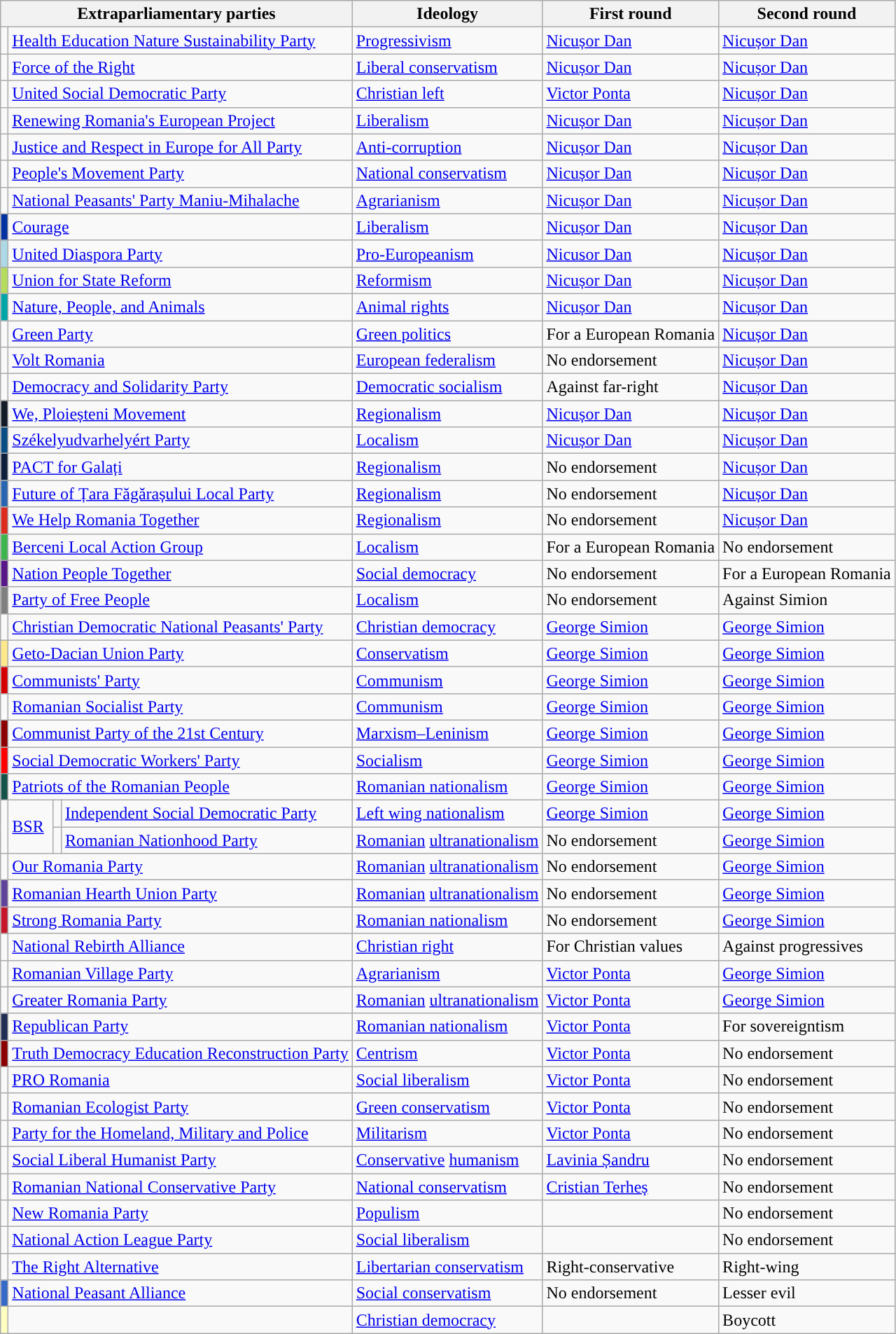<table class="wikitable nowrap sortable collapsible collapsed">
<tr>
<th colspan="4">Extraparliamentary parties</th>
<th>Ideology</th>
<th>First round</th>
<th>Second round</th>
</tr>
<tr>
<td style="background-color: "></td>
<td colspan="3"><a href='#'>Health Education Nature Sustainability Party</a></td>
<td><a href='#'>Progressivism</a></td>
<td><a href='#'>Nicușor Dan</a></td>
<td><a href='#'>Nicușor Dan</a></td>
</tr>
<tr>
<td style="background-color: "></td>
<td colspan="3"><a href='#'>Force of the Right</a></td>
<td><a href='#'>Liberal conservatism</a></td>
<td><a href='#'>Nicușor Dan</a></td>
<td><a href='#'>Nicușor Dan</a></td>
</tr>
<tr>
<td style="background-color: "></td>
<td colspan="3"><a href='#'>United Social Democratic Party</a></td>
<td><a href='#'>Christian left</a></td>
<td><a href='#'>Victor Ponta</a></td>
<td><a href='#'>Nicușor Dan</a></td>
</tr>
<tr>
<td style="background-color: "></td>
<td colspan="3"><a href='#'>Renewing Romania's European Project</a></td>
<td><a href='#'>Liberalism</a></td>
<td><a href='#'>Nicușor Dan</a></td>
<td><a href='#'>Nicușor Dan</a></td>
</tr>
<tr>
<td style="background-color: "></td>
<td colspan="3"><a href='#'>Justice and Respect in Europe for All Party</a></td>
<td><a href='#'>Anti-corruption</a></td>
<td><a href='#'>Nicușor Dan</a></td>
<td><a href='#'>Nicușor Dan</a></td>
</tr>
<tr>
<td style="background-color: "></td>
<td colspan="3"><a href='#'>People's Movement Party</a></td>
<td><a href='#'>National conservatism</a></td>
<td><a href='#'>Nicușor Dan</a></td>
<td><a href='#'>Nicușor Dan</a></td>
</tr>
<tr>
<td style="background-color: "></td>
<td colspan="3"><a href='#'>National Peasants' Party Maniu-Mihalache</a></td>
<td><a href='#'>Agrarianism</a></td>
<td><a href='#'>Nicușor Dan</a></td>
<td><a href='#'>Nicușor Dan</a></td>
</tr>
<tr>
<td style="background-color: #0033a1;"></td>
<td colspan="3"><a href='#'>Courage</a></td>
<td><a href='#'>Liberalism</a></td>
<td><a href='#'>Nicușor Dan</a></td>
<td><a href='#'>Nicușor Dan</a></td>
</tr>
<tr>
<td style="background-color: #ADD8E6;"></td>
<td colspan="3"><a href='#'>United Diaspora Party</a></td>
<td><a href='#'>Pro-Europeanism</a></td>
<td><a href='#'>Nicusor Dan</a></td>
<td><a href='#'>Nicușor Dan</a></td>
</tr>
<tr>
<td style="background-color: #b5dc5d;"></td>
<td colspan="3"><a href='#'>Union for State Reform</a></td>
<td><a href='#'>Reformism</a></td>
<td><a href='#'>Nicușor Dan</a></td>
<td><a href='#'>Nicușor Dan</a></td>
</tr>
<tr>
<td style="background-color: #00a5a7;"></td>
<td colspan="3"><a href='#'>Nature, People, and Animals</a></td>
<td><a href='#'>Animal rights</a></td>
<td><a href='#'>Nicușor Dan</a></td>
<td><a href='#'>Nicușor Dan</a></td>
</tr>
<tr>
<td style="background-color: "></td>
<td colspan="3"><a href='#'>Green Party</a></td>
<td><a href='#'>Green politics</a></td>
<td>For a European Romania</td>
<td><a href='#'>Nicușor Dan</a></td>
</tr>
<tr>
<td style="background-color: "></td>
<td colspan="3"><a href='#'>Volt Romania</a></td>
<td><a href='#'>European federalism</a></td>
<td>No endorsement</td>
<td><a href='#'>Nicușor Dan</a></td>
</tr>
<tr>
<td style="background-color: "></td>
<td colspan="3"><a href='#'>Democracy and Solidarity Party</a></td>
<td><a href='#'>Democratic socialism</a></td>
<td>Against far-right</td>
<td><a href='#'>Nicușor Dan</a></td>
</tr>
<tr>
<td style="background-color: #131b28;"></td>
<td colspan="3"><a href='#'>We, Ploieșteni Movement</a></td>
<td><a href='#'>Regionalism</a></td>
<td><a href='#'>Nicușor Dan</a></td>
<td><a href='#'>Nicușor Dan</a></td>
</tr>
<tr>
<td style="background-color: #084d84;"></td>
<td colspan="3"><a href='#'>Székelyudvarhelyért Party</a></td>
<td><a href='#'>Localism</a></td>
<td><a href='#'>Nicușor Dan</a></td>
<td><a href='#'>Nicușor Dan</a></td>
</tr>
<tr>
<td style="background-color: #0e1f3b;"></td>
<td colspan="3"><a href='#'>PACT for Galați</a></td>
<td><a href='#'>Regionalism</a></td>
<td>No endorsement</td>
<td><a href='#'>Nicușor Dan</a></td>
</tr>
<tr>
<td style="background-color: #2866b1;"></td>
<td colspan="3"><a href='#'>Future of Țara Făgărașului Local Party</a></td>
<td><a href='#'>Regionalism</a></td>
<td>No endorsement</td>
<td><a href='#'>Nicușor Dan</a></td>
</tr>
<tr>
<td style="background-color: #dd2b1d;"></td>
<td colspan="3"><a href='#'>We Help Romania Together</a></td>
<td><a href='#'>Regionalism</a></td>
<td>No endorsement</td>
<td><a href='#'>Nicușor Dan</a></td>
</tr>
<tr>
<td style="background-color: #3cb54c;"></td>
<td colspan="3"><a href='#'>Berceni Local Action Group</a></td>
<td><a href='#'>Localism</a></td>
<td>For a European Romania</td>
<td>No endorsement</td>
</tr>
<tr>
<td style="background-color: #59178a;"></td>
<td colspan="3"><a href='#'>Nation People Together</a></td>
<td><a href='#'>Social democracy</a></td>
<td>No endorsement</td>
<td>For a European Romania</td>
</tr>
<tr>
<td style="background-color: grey;"></td>
<td colspan="3"><a href='#'>Party of Free People</a></td>
<td><a href='#'>Localism</a></td>
<td>No endorsement</td>
<td>Against Simion</td>
</tr>
<tr>
<td style="background-color: "></td>
<td colspan="3"><a href='#'>Christian Democratic National Peasants' Party</a></td>
<td><a href='#'>Christian democracy</a></td>
<td><a href='#'>George Simion</a></td>
<td><a href='#'>George Simion</a></td>
</tr>
<tr>
<td style="background-color: #FDE88A;"></td>
<td colspan="3"><a href='#'>Geto-Dacian Union Party</a></td>
<td><a href='#'>Conservatism</a></td>
<td><a href='#'>George Simion</a></td>
<td><a href='#'>George Simion</a></td>
</tr>
<tr>
<td style="background-color: #D50100;"></td>
<td colspan="3"><a href='#'>Communists' Party</a></td>
<td><a href='#'>Communism</a></td>
<td><a href='#'>George Simion</a></td>
<td><a href='#'>George Simion</a></td>
</tr>
<tr>
<td style="background-color: "></td>
<td colspan="3"><a href='#'>Romanian Socialist Party</a></td>
<td><a href='#'>Communism</a></td>
<td><a href='#'>George Simion</a></td>
<td><a href='#'>George Simion</a></td>
</tr>
<tr>
<td style="background-color: darkred;"></td>
<td colspan="3"><a href='#'>Communist Party of the 21st Century</a></td>
<td><a href='#'>Marxism–Leninism</a></td>
<td><a href='#'>George Simion</a></td>
<td><a href='#'>George Simion</a></td>
</tr>
<tr>
<td style="background-color: red;"></td>
<td colspan="3"><a href='#'>Social Democratic Workers' Party</a></td>
<td><a href='#'>Socialism</a></td>
<td><a href='#'>George Simion</a></td>
<td><a href='#'>George Simion</a></td>
</tr>
<tr>
<td bgcolor="#155348"></td>
<td colspan=3><a href='#'>Patriots of the Romanian People</a></td>
<td><a href='#'>Romanian nationalism</a></td>
<td><a href='#'>George Simion</a></td>
<td><a href='#'>George Simion</a></td>
</tr>
<tr>
<td rowspan="2" style="background-color: "></td>
<td rowspan="2"><a href='#'>BSR</a></td>
<td style="background-color: "></td>
<td><a href='#'>Independent Social Democratic Party</a></td>
<td><a href='#'>Left wing nationalism</a></td>
<td><a href='#'>George Simion</a></td>
<td><a href='#'>George Simion</a></td>
</tr>
<tr>
<td style="background-color: "></td>
<td><a href='#'>Romanian Nationhood Party</a></td>
<td><a href='#'>Romanian</a> <a href='#'>ultranationalism</a></td>
<td>No endorsement</td>
<td><a href='#'>George Simion</a></td>
</tr>
<tr>
<td style="background-color: "></td>
<td colspan="3"><a href='#'>Our Romania Party</a></td>
<td><a href='#'>Romanian</a> <a href='#'>ultranationalism</a></td>
<td>No endorsement</td>
<td><a href='#'>George Simion</a></td>
</tr>
<tr>
<td style="background-color: #5f439a;"></td>
<td colspan="3"><a href='#'>Romanian Hearth Union Party</a></td>
<td><a href='#'>Romanian</a> <a href='#'>ultranationalism</a></td>
<td>No endorsement</td>
<td><a href='#'>George Simion</a></td>
</tr>
<tr>
<td style="background-color: #c6162a;"></td>
<td colspan="3"><a href='#'>Strong Romania Party</a></td>
<td><a href='#'>Romanian nationalism</a></td>
<td>No endorsement</td>
<td><a href='#'>George Simion</a></td>
</tr>
<tr>
<td style="background-color: "></td>
<td colspan="3"><a href='#'>National Rebirth Alliance</a></td>
<td><a href='#'>Christian right</a></td>
<td>For Christian values</td>
<td>Against progressives</td>
</tr>
<tr>
<td style="background-color: "></td>
<td colspan="3"><a href='#'>Romanian Village Party</a></td>
<td><a href='#'>Agrarianism</a></td>
<td><a href='#'>Victor Ponta</a></td>
<td><a href='#'>George Simion</a></td>
</tr>
<tr>
<td style="background-color: "></td>
<td colspan="3"><a href='#'>Greater Romania Party</a></td>
<td><a href='#'>Romanian</a> <a href='#'>ultranationalism</a></td>
<td><a href='#'>Victor Ponta</a></td>
<td><a href='#'>George Simion</a></td>
</tr>
<tr>
<td style="background-color:#222E54;"></td>
<td colspan="3"><a href='#'>Republican Party</a></td>
<td><a href='#'>Romanian nationalism</a></td>
<td><a href='#'>Victor Ponta</a></td>
<td>For sovereigntism</td>
</tr>
<tr>
<td style="background-color: #8B0000;"></td>
<td colspan="3"><a href='#'>Truth Democracy Education Reconstruction Party</a></td>
<td><a href='#'>Centrism</a></td>
<td><a href='#'>Victor Ponta</a></td>
<td>No endorsement</td>
</tr>
<tr>
<td style="background-color: "></td>
<td colspan="3"><a href='#'>PRO Romania</a></td>
<td><a href='#'>Social liberalism</a></td>
<td><a href='#'>Victor Ponta</a></td>
<td>No endorsement</td>
</tr>
<tr>
<td style="background-color: "></td>
<td colspan="3"><a href='#'>Romanian Ecologist Party</a></td>
<td><a href='#'>Green conservatism</a></td>
<td><a href='#'>Victor Ponta</a></td>
<td>No endorsement</td>
</tr>
<tr>
<td style="background-color: "></td>
<td colspan="3"><a href='#'>Party for the Homeland, Military and Police</a></td>
<td><a href='#'>Militarism</a></td>
<td><a href='#'>Victor Ponta</a></td>
<td>No endorsement</td>
</tr>
<tr>
<td style="background-color: "></td>
<td colspan="3"><a href='#'>Social Liberal Humanist Party</a></td>
<td><a href='#'>Conservative</a> <a href='#'>humanism</a></td>
<td><a href='#'>Lavinia Șandru</a></td>
<td>No endorsement</td>
</tr>
<tr>
<td style="background-color: "></td>
<td colspan="3"><a href='#'>Romanian National Conservative Party</a></td>
<td><a href='#'>National conservatism</a></td>
<td><a href='#'>Cristian Terheș</a></td>
<td>No endorsement</td>
</tr>
<tr>
<td style="background-color: "></td>
<td colspan="3"><a href='#'>New Romania Party</a></td>
<td><a href='#'>Populism</a></td>
<td></td>
<td>No endorsement</td>
</tr>
<tr>
<td style="background-color: "></td>
<td colspan="3"><a href='#'>National Action League Party</a></td>
<td><a href='#'>Social liberalism</a></td>
<td></td>
<td>No endorsement</td>
</tr>
<tr>
<td style="background-color: "></td>
<td colspan="3"><a href='#'>The Right Alternative</a></td>
<td><a href='#'>Libertarian conservatism</a></td>
<td>Right-conservative</td>
<td>Right-wing</td>
</tr>
<tr>
<td style="background-color: #356ac8;"></td>
<td colspan="3"><a href='#'>National Peasant Alliance</a></td>
<td><a href='#'>Social conservatism</a></td>
<td>No endorsement</td>
<td>Lesser evil</td>
</tr>
<tr>
<td style="background-color: #FFFFC2;"></td>
<td colspan="3"></td>
<td><a href='#'>Christian democracy</a></td>
<td></td>
<td>Boycott</td>
</tr>
</table>
